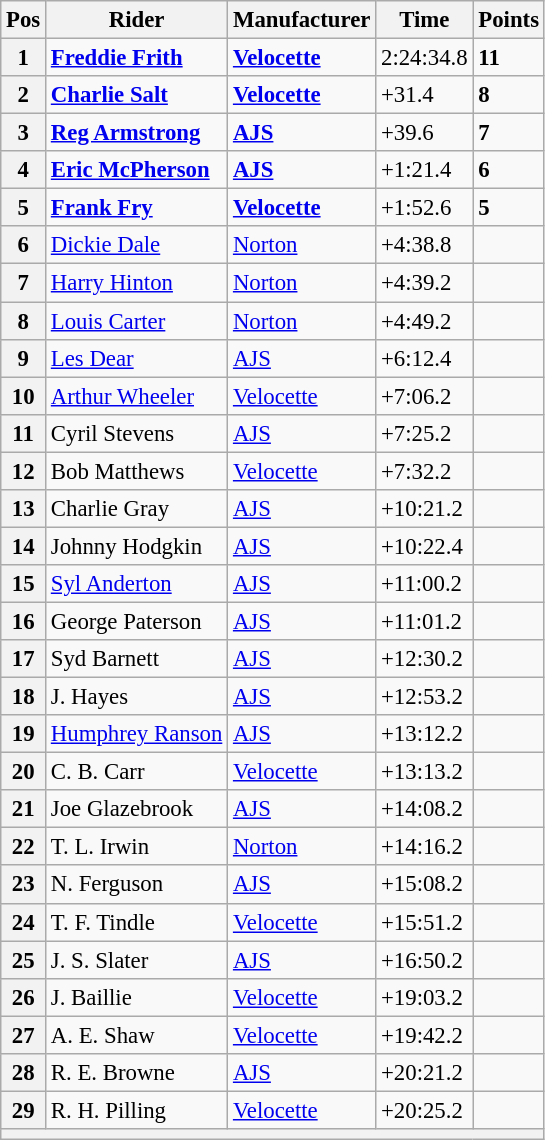<table class="wikitable" style="font-size: 95%;">
<tr>
<th>Pos</th>
<th>Rider</th>
<th>Manufacturer</th>
<th>Time</th>
<th>Points</th>
</tr>
<tr>
<th>1</th>
<td> <strong><a href='#'>Freddie Frith</a></strong></td>
<td><strong><a href='#'>Velocette</a></strong></td>
<td>2:24:34.8</td>
<td><strong>11</strong></td>
</tr>
<tr>
<th>2</th>
<td> <strong><a href='#'>Charlie Salt</a></strong></td>
<td><strong><a href='#'>Velocette</a></strong></td>
<td>+31.4</td>
<td><strong>8</strong></td>
</tr>
<tr>
<th>3</th>
<td> <strong><a href='#'>Reg Armstrong</a></strong></td>
<td><strong><a href='#'>AJS</a></strong></td>
<td>+39.6</td>
<td><strong>7</strong></td>
</tr>
<tr>
<th>4</th>
<td> <strong><a href='#'>Eric McPherson</a></strong></td>
<td><strong><a href='#'>AJS</a></strong></td>
<td>+1:21.4</td>
<td><strong>6</strong></td>
</tr>
<tr>
<th>5</th>
<td> <strong><a href='#'>Frank Fry</a></strong></td>
<td><strong><a href='#'>Velocette</a></strong></td>
<td>+1:52.6</td>
<td><strong>5</strong></td>
</tr>
<tr>
<th>6</th>
<td> <a href='#'>Dickie Dale</a></td>
<td><a href='#'>Norton</a></td>
<td>+4:38.8</td>
<td></td>
</tr>
<tr>
<th>7</th>
<td> <a href='#'>Harry Hinton</a></td>
<td><a href='#'>Norton</a></td>
<td>+4:39.2</td>
<td></td>
</tr>
<tr>
<th>8</th>
<td> <a href='#'>Louis Carter</a></td>
<td><a href='#'>Norton</a></td>
<td>+4:49.2</td>
<td></td>
</tr>
<tr>
<th>9</th>
<td> <a href='#'>Les Dear</a></td>
<td><a href='#'>AJS</a></td>
<td>+6:12.4</td>
<td></td>
</tr>
<tr>
<th>10</th>
<td> <a href='#'>Arthur Wheeler</a></td>
<td><a href='#'>Velocette</a></td>
<td>+7:06.2</td>
<td></td>
</tr>
<tr>
<th>11</th>
<td> Cyril Stevens</td>
<td><a href='#'>AJS</a></td>
<td>+7:25.2</td>
<td></td>
</tr>
<tr>
<th>12</th>
<td> Bob Matthews</td>
<td><a href='#'>Velocette</a></td>
<td>+7:32.2</td>
<td></td>
</tr>
<tr>
<th>13</th>
<td> Charlie Gray</td>
<td><a href='#'>AJS</a></td>
<td>+10:21.2</td>
<td></td>
</tr>
<tr>
<th>14</th>
<td> Johnny Hodgkin</td>
<td><a href='#'>AJS</a></td>
<td>+10:22.4</td>
<td></td>
</tr>
<tr>
<th>15</th>
<td> <a href='#'>Syl Anderton</a></td>
<td><a href='#'>AJS</a></td>
<td>+11:00.2</td>
<td></td>
</tr>
<tr>
<th>16</th>
<td> George Paterson</td>
<td><a href='#'>AJS</a></td>
<td>+11:01.2</td>
<td></td>
</tr>
<tr>
<th>17</th>
<td> Syd Barnett</td>
<td><a href='#'>AJS</a></td>
<td>+12:30.2</td>
<td></td>
</tr>
<tr>
<th>18</th>
<td> J. Hayes</td>
<td><a href='#'>AJS</a></td>
<td>+12:53.2</td>
<td></td>
</tr>
<tr>
<th>19</th>
<td> <a href='#'>Humphrey Ranson</a></td>
<td><a href='#'>AJS</a></td>
<td>+13:12.2</td>
<td></td>
</tr>
<tr>
<th>20</th>
<td> C. B. Carr</td>
<td><a href='#'>Velocette</a></td>
<td>+13:13.2</td>
<td></td>
</tr>
<tr>
<th>21</th>
<td> Joe Glazebrook</td>
<td><a href='#'>AJS</a></td>
<td>+14:08.2</td>
<td></td>
</tr>
<tr>
<th>22</th>
<td> T. L. Irwin</td>
<td><a href='#'>Norton</a></td>
<td>+14:16.2</td>
<td></td>
</tr>
<tr>
<th>23</th>
<td> N. Ferguson</td>
<td><a href='#'>AJS</a></td>
<td>+15:08.2</td>
<td></td>
</tr>
<tr>
<th>24</th>
<td> T. F. Tindle</td>
<td><a href='#'>Velocette</a></td>
<td>+15:51.2</td>
<td></td>
</tr>
<tr>
<th>25</th>
<td> J. S. Slater</td>
<td><a href='#'>AJS</a></td>
<td>+16:50.2</td>
<td></td>
</tr>
<tr>
<th>26</th>
<td> J. Baillie</td>
<td><a href='#'>Velocette</a></td>
<td>+19:03.2</td>
<td></td>
</tr>
<tr>
<th>27</th>
<td> A. E. Shaw</td>
<td><a href='#'>Velocette</a></td>
<td>+19:42.2</td>
<td></td>
</tr>
<tr>
<th>28</th>
<td> R. E. Browne</td>
<td><a href='#'>AJS</a></td>
<td>+20:21.2</td>
<td></td>
</tr>
<tr>
<th>29</th>
<td> R. H. Pilling</td>
<td><a href='#'>Velocette</a></td>
<td>+20:25.2</td>
<td></td>
</tr>
<tr>
<th colspan=5></th>
</tr>
</table>
